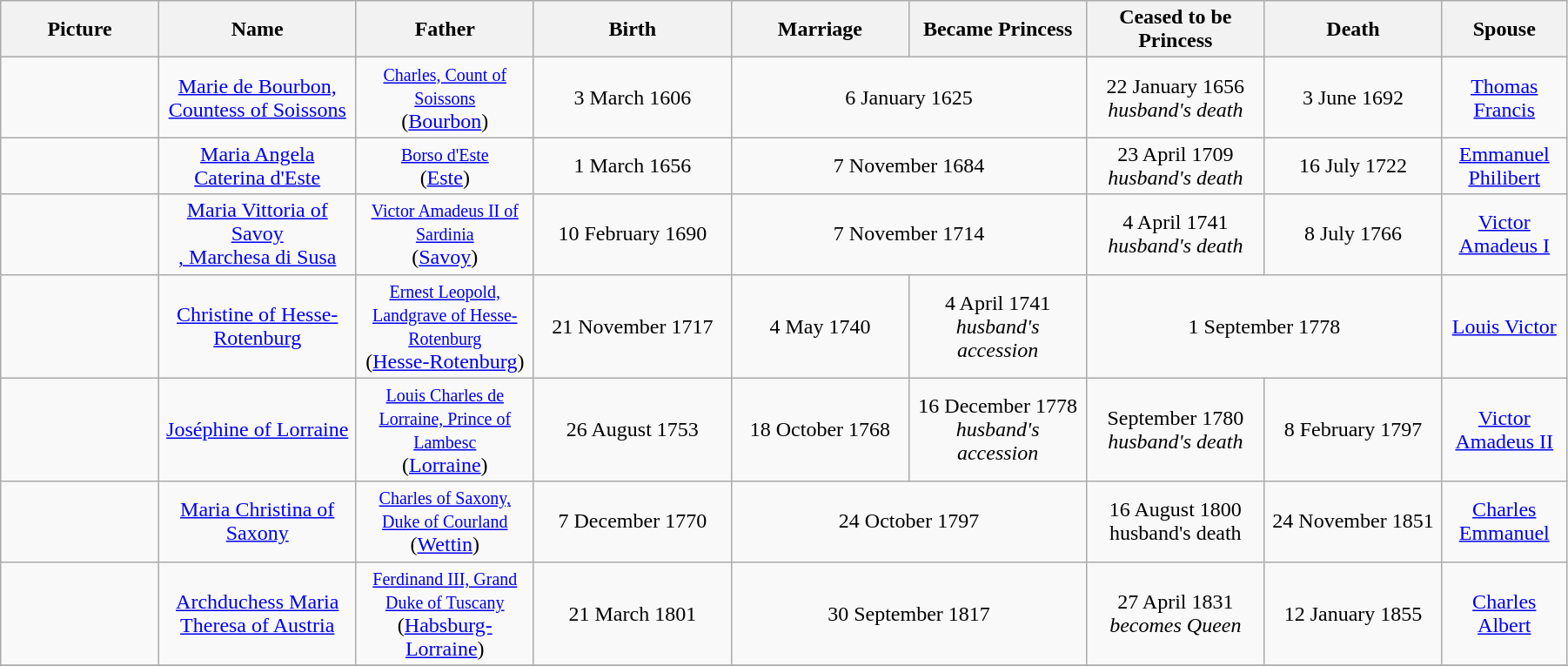<table width=95% class="wikitable">
<tr>
<th width = "8%">Picture</th>
<th width = "10%">Name</th>
<th width = "9%">Father</th>
<th width = "10%">Birth</th>
<th width = "9%">Marriage</th>
<th width = "9%">Became Princess</th>
<th width = "9%">Ceased to be Princess</th>
<th width = "9%">Death</th>
<th width = "6%">Spouse</th>
</tr>
<tr>
<td align="center"></td>
<td align="center"><a href='#'>Marie de Bourbon,<br> Countess of Soissons</a></td>
<td align="center"><small><a href='#'>Charles, Count of Soissons</a></small><br> (<a href='#'>Bourbon</a>)</td>
<td align="center">3 March 1606</td>
<td align="center" colspan="2">6 January 1625</td>
<td align="center">22 January 1656<br><em>husband's death</em></td>
<td align="center">3 June 1692</td>
<td align="center"><a href='#'>Thomas Francis</a></td>
</tr>
<tr>
<td align="center"></td>
<td align="center"><a href='#'>Maria Angela Caterina d'Este</a></td>
<td align="center"><small><a href='#'>Borso d'Este</a></small><br> (<a href='#'>Este</a>)</td>
<td align="center">1 March 1656</td>
<td align="center" colspan="2">7 November 1684</td>
<td align="center">23 April 1709<br><em>husband's death</em></td>
<td align="center">16 July 1722</td>
<td align="center"><a href='#'>Emmanuel Philibert</a></td>
</tr>
<tr>
<td align="center"></td>
<td align="center"><a href='#'>Maria Vittoria of Savoy<br>, Marchesa di Susa</a></td>
<td align="center"><small><a href='#'>Victor Amadeus II of Sardinia</a></small><br> (<a href='#'>Savoy</a>)</td>
<td align="center">10 February 1690</td>
<td align="center" colspan="2">7 November 1714</td>
<td align="center">4 April 1741<br><em>husband's death</em></td>
<td align="center">8 July 1766</td>
<td align="center"><a href='#'>Victor Amadeus I</a></td>
</tr>
<tr>
<td align="center"></td>
<td align="center"><a href='#'>Christine of Hesse-Rotenburg</a></td>
<td align="center"><small><a href='#'>Ernest Leopold, Landgrave of Hesse-Rotenburg</a></small><br> (<a href='#'>Hesse-Rotenburg</a>)</td>
<td align="center">21 November 1717</td>
<td align="center">4 May 1740</td>
<td align="center">4 April 1741<br><em>husband's accession</em></td>
<td align="center" colspan="2">1 September 1778</td>
<td align="center"><a href='#'>Louis Victor</a></td>
</tr>
<tr>
<td align="center"></td>
<td align="center"><a href='#'>Joséphine of Lorraine</a></td>
<td align="center"><small><a href='#'>Louis Charles de Lorraine, Prince of Lambesc</a></small><br> (<a href='#'>Lorraine</a>)</td>
<td align="center">26 August 1753</td>
<td align="center">18 October 1768</td>
<td align="center">16 December 1778<br><em>husband's accession</em></td>
<td align="center">September 1780<br><em>husband's death</em></td>
<td align="center">8 February 1797</td>
<td align="center"><a href='#'>Victor Amadeus II</a></td>
</tr>
<tr>
<td align="center"></td>
<td align="center"><a href='#'>Maria Christina of Saxony</a></td>
<td align="center"><small><a href='#'>Charles of Saxony, Duke of Courland</a></small><br> (<a href='#'>Wettin</a>)</td>
<td align="center">7 December 1770</td>
<td align="center" colspan="2">24 October 1797</td>
<td align="center">16 August 1800<br>husband's death</td>
<td align="center">24 November 1851</td>
<td align="center"><a href='#'>Charles Emmanuel</a></td>
</tr>
<tr>
<td align="center"></td>
<td align="center"><a href='#'>Archduchess Maria Theresa of Austria</a></td>
<td align="center"><small><a href='#'>Ferdinand III, Grand Duke of Tuscany</a></small><br> (<a href='#'>Habsburg-Lorraine</a>)</td>
<td align="center">21 March 1801</td>
<td align="center" colspan="2">30 September 1817</td>
<td align="center">27 April 1831<br><em>becomes Queen</em></td>
<td align="center">12 January 1855</td>
<td align="center"><a href='#'>Charles Albert</a></td>
</tr>
<tr>
</tr>
</table>
